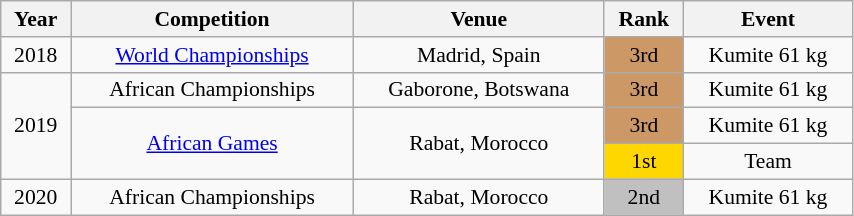<table class="wikitable sortable" width=45% style="font-size:90%; text-align:center;">
<tr>
<th>Year</th>
<th>Competition</th>
<th>Venue</th>
<th>Rank</th>
<th>Event</th>
</tr>
<tr>
<td>2018</td>
<td><a href='#'>World Championships</a></td>
<td>Madrid, Spain</td>
<td bgcolor="cc9966">3rd</td>
<td>Kumite 61 kg</td>
</tr>
<tr>
<td rowspan=3>2019</td>
<td>African Championships</td>
<td>Gaborone, Botswana</td>
<td bgcolor="cc9966">3rd</td>
<td>Kumite 61 kg</td>
</tr>
<tr>
<td rowspan=2><a href='#'>African Games</a></td>
<td rowspan=2>Rabat, Morocco</td>
<td bgcolor="cc9966">3rd</td>
<td>Kumite 61 kg</td>
</tr>
<tr>
<td bgcolor="gold">1st</td>
<td>Team</td>
</tr>
<tr>
<td>2020</td>
<td>African Championships</td>
<td>Rabat, Morocco</td>
<td bgcolor="silver">2nd</td>
<td>Kumite 61 kg</td>
</tr>
</table>
